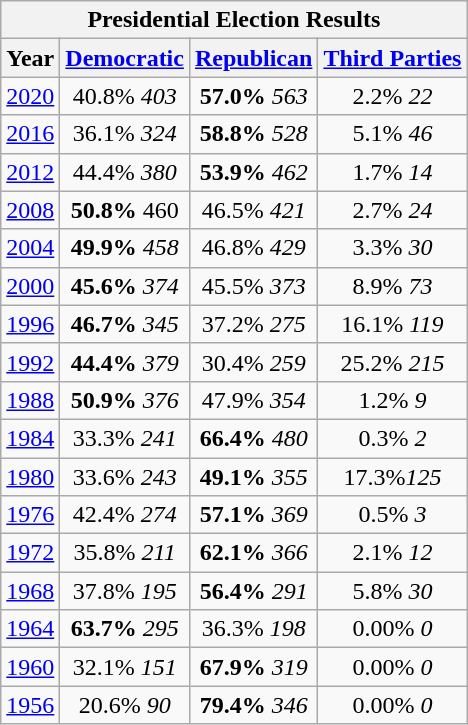<table class="wikitable">
<tr>
<th colspan="4">Presidential Election Results</th>
</tr>
<tr>
<th>Year</th>
<th><a href='#'>Democratic</a></th>
<th><a href='#'>Republican</a></th>
<th><a href='#'>Third Parties</a></th>
</tr>
<tr>
<td align="center" ><a href='#'>2020</a></td>
<td align="center" >40.8% <em>403</em></td>
<td align="center" ><strong>57.0%</strong> <em>563</em></td>
<td align="center" >2.2% <em>22</em></td>
</tr>
<tr>
<td align="center" ><a href='#'>2016</a></td>
<td align="center" >36.1% <em>324</em></td>
<td align="center" ><strong>58.8%</strong> <em>528</em></td>
<td align="center" >5.1% <em>46</em></td>
</tr>
<tr>
<td align="center" ><a href='#'>2012</a></td>
<td align="center" >44.4% <em>380</em></td>
<td align="center" ><strong>53.9%</strong> <em>462</em></td>
<td align="center" >1.7% <em>14</em></td>
</tr>
<tr>
<td align="center" ><a href='#'>2008</a></td>
<td align="center" ><strong>50.8%</strong> 460</td>
<td align="center" >46.5% <em>421</em></td>
<td align="center" >2.7% <em>24</em></td>
</tr>
<tr>
<td align="center" ><a href='#'>2004</a></td>
<td align="center" ><strong>49.9%</strong> <em>458</em></td>
<td align="center" >46.8% <em>429</em></td>
<td align="center" >3.3% <em>30</em></td>
</tr>
<tr>
<td align="center" ><a href='#'>2000</a></td>
<td align="center" ><strong>45.6%</strong> <em>374</em></td>
<td align="center" >45.5% <em>373</em></td>
<td align="center" >8.9% <em>73</em></td>
</tr>
<tr>
<td align="center" ><a href='#'>1996</a></td>
<td align="center" ><strong>46.7%</strong> <em>345</em></td>
<td align="center" >37.2% <em>275</em></td>
<td align="center" >16.1% <em>119</em></td>
</tr>
<tr>
<td align="center" ><a href='#'>1992</a></td>
<td align="center" ><strong>44.4%</strong> <em>379</em></td>
<td align="center" >30.4% <em>259</em></td>
<td align="center" >25.2% <em>215</em></td>
</tr>
<tr>
<td align="center" ><a href='#'>1988</a></td>
<td align="center" ><strong>50.9%</strong> <em>376</em></td>
<td align="center" >47.9% <em>354</em></td>
<td align="center" >1.2% <em>9</em></td>
</tr>
<tr>
<td align="center" ><a href='#'>1984</a></td>
<td align="center" >33.3% <em>241</em></td>
<td align="center" ><strong>66.4%</strong> <em>480</em></td>
<td align="center" >0.3% <em>2</em></td>
</tr>
<tr>
<td align="center" ><a href='#'>1980</a></td>
<td align="center" >33.6% <em>243</em></td>
<td align="center" ><strong>49.1%</strong> <em>355</em></td>
<td align="center" >17.3%<em>125</em></td>
</tr>
<tr>
<td align="center" ><a href='#'>1976</a></td>
<td align="center" >42.4% <em>274</em></td>
<td align="center" ><strong>57.1%</strong> <em>369</em></td>
<td align="center" >0.5% <em>3</em></td>
</tr>
<tr>
<td align="center" ><a href='#'>1972</a></td>
<td align="center" >35.8% <em>211</em></td>
<td align="center" ><strong>62.1%</strong> <em>366</em></td>
<td align="center" >2.1% <em>12</em></td>
</tr>
<tr>
<td align="center" ><a href='#'>1968</a></td>
<td align="center" >37.8% <em>195</em></td>
<td align="center" ><strong>56.4%</strong> <em>291</em></td>
<td align="center" >5.8% <em>30</em></td>
</tr>
<tr>
<td align="center" ><a href='#'>1964</a></td>
<td align="center" ><strong>63.7%</strong> <em>295</em></td>
<td align="center" >36.3% <em>198</em></td>
<td align="center" >0.00% <em>0</em></td>
</tr>
<tr>
<td align="center" ><a href='#'>1960</a></td>
<td align="center" >32.1% <em>151</em></td>
<td align="center" ><strong>67.9%</strong> <em>319</em></td>
<td align="center" >0.00% <em>0</em></td>
</tr>
<tr>
<td align="center" ><a href='#'>1956</a></td>
<td align="center" >20.6% <em>90</em></td>
<td align="center" ><strong>79.4%</strong> <em>346</em></td>
<td align="center" >0.00% <em>0</em></td>
</tr>
</table>
